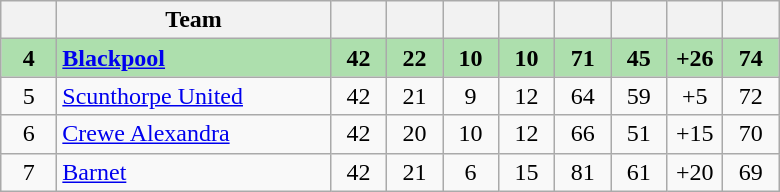<table class="wikitable" style="text-align:center">
<tr>
<th width="30"></th>
<th width="175">Team</th>
<th width="30"></th>
<th width="30"></th>
<th width="30"></th>
<th width="30"></th>
<th width="30"></th>
<th width="30"></th>
<th width="30"></th>
<th width="30"></th>
</tr>
<tr bgcolor=#ADDFAD>
<td><strong>4</strong></td>
<td align=left><strong><a href='#'>Blackpool</a></strong></td>
<td><strong>42</strong></td>
<td><strong>22</strong></td>
<td><strong>10</strong></td>
<td><strong>10</strong></td>
<td><strong>71</strong></td>
<td><strong>45</strong></td>
<td><strong>+26</strong></td>
<td><strong>74</strong></td>
</tr>
<tr>
<td>5</td>
<td align=left><a href='#'>Scunthorpe United</a></td>
<td>42</td>
<td>21</td>
<td>9</td>
<td>12</td>
<td>64</td>
<td>59</td>
<td>+5</td>
<td>72</td>
</tr>
<tr>
<td>6</td>
<td align=left><a href='#'>Crewe Alexandra</a></td>
<td>42</td>
<td>20</td>
<td>10</td>
<td>12</td>
<td>66</td>
<td>51</td>
<td>+15</td>
<td>70</td>
</tr>
<tr>
<td>7</td>
<td align=left><a href='#'>Barnet</a></td>
<td>42</td>
<td>21</td>
<td>6</td>
<td>15</td>
<td>81</td>
<td>61</td>
<td>+20</td>
<td>69</td>
</tr>
</table>
